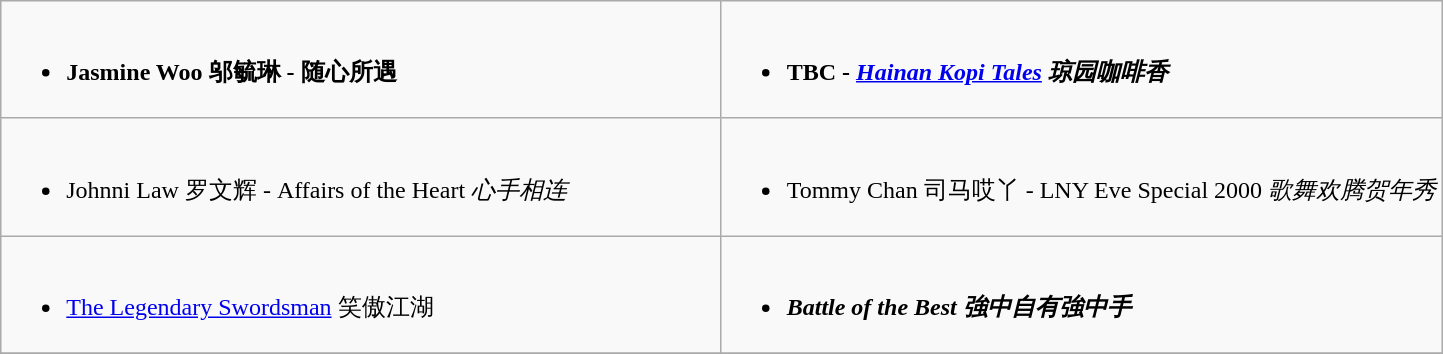<table class=wikitable>
<tr>
<td style="vertical-align:top; width:50%;"><br><ul><li><strong>Jasmine Woo 邬毓琳 - 随心所遇</strong></li></ul></td>
<td valign="top" width="50%"><br><ul><li><strong>TBC - <em><a href='#'>Hainan Kopi Tales</a> 琼园咖啡香<strong><em></li></ul></td>
</tr>
<tr>
<td valign="top" width="50%"><br><ul><li></strong>Johnni Law 罗文辉 - </em>Affairs of the Heart<em> 心手相连<strong></li></ul></td>
<td valign="top" width="50%"><br><ul><li></strong>Tommy Chan 司马哎丫 - </em>LNY Eve Special 2000<em> 歌舞欢腾贺年秀<strong></li></ul></td>
</tr>
<tr>
<td valign="top" width="50%"><br><ul><li></em></strong><a href='#'>The Legendary Swordsman</a></em> 笑傲江湖</strong></li></ul></td>
<td valign="top" width="50%"><br><ul><li><strong><em>Battle of the Best<em> 強中自有強中手<strong></li></ul></td>
</tr>
<tr>
</tr>
</table>
